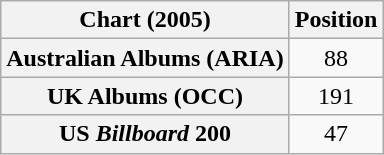<table class="wikitable sortable plainrowheaders" style="text-align:center">
<tr>
<th scope="col">Chart (2005)</th>
<th scope="col">Position</th>
</tr>
<tr>
<th scope="row">Australian Albums (ARIA)</th>
<td>88</td>
</tr>
<tr>
<th scope="row">UK Albums (OCC)</th>
<td>191</td>
</tr>
<tr>
<th scope="row">US <em>Billboard</em> 200</th>
<td>47</td>
</tr>
</table>
